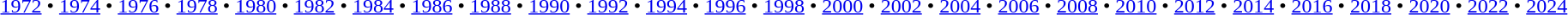<table id=toc class=toc summary=Contents>
<tr>
<td align=center><br><a href='#'>1972</a> • <a href='#'>1974</a> • <a href='#'>1976</a> • <a href='#'>1978</a> • <a href='#'>1980</a> • <a href='#'>1982</a> • <a href='#'>1984</a> • <a href='#'>1986</a> • <a href='#'>1988</a> • <a href='#'>1990</a> • <a href='#'>1992</a> • <a href='#'>1994</a> • <a href='#'>1996</a> • <a href='#'>1998</a> • <a href='#'>2000</a> • <a href='#'>2002</a> • <a href='#'>2004</a> • <a href='#'>2006</a> • <a href='#'>2008</a> • <a href='#'>2010</a> • <a href='#'>2012</a> • <a href='#'>2014</a> • <a href='#'>2016</a> • <a href='#'>2018</a> • <a href='#'>2020</a> • <a href='#'>2022</a> • <a href='#'>2024</a></td>
</tr>
</table>
